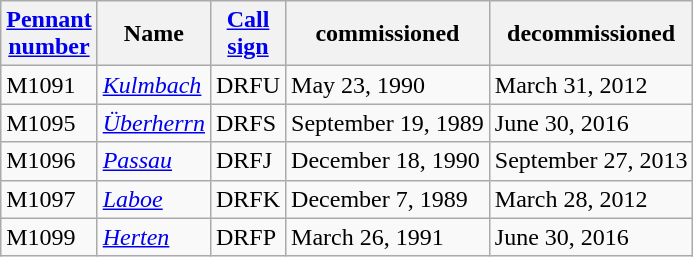<table class="wikitable">
<tr>
<th><a href='#'>Pennant<br>number</a></th>
<th>Name</th>
<th><a href='#'>Call<br>sign</a></th>
<th>commissioned</th>
<th>decommissioned</th>
</tr>
<tr>
<td>M1091</td>
<td><em><a href='#'>Kulmbach </a></em></td>
<td>DRFU</td>
<td>May 23, 1990</td>
<td>March 31, 2012</td>
</tr>
<tr>
<td>M1095</td>
<td><em><a href='#'>Überherrn</a></em></td>
<td>DRFS</td>
<td>September 19, 1989</td>
<td>June 30, 2016</td>
</tr>
<tr>
<td>M1096</td>
<td><em><a href='#'>Passau</a></em></td>
<td>DRFJ</td>
<td>December 18, 1990</td>
<td>September 27, 2013</td>
</tr>
<tr>
<td>M1097</td>
<td><em><a href='#'>Laboe</a></em></td>
<td>DRFK</td>
<td>December 7, 1989</td>
<td>March 28, 2012</td>
</tr>
<tr>
<td>M1099</td>
<td><em><a href='#'>Herten</a></em></td>
<td>DRFP</td>
<td>March 26, 1991</td>
<td>June 30, 2016</td>
</tr>
</table>
